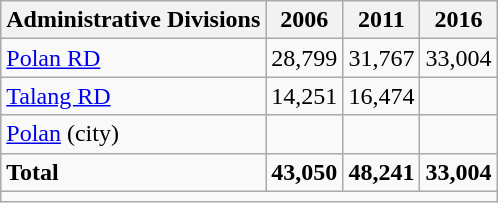<table class="wikitable">
<tr>
<th>Administrative Divisions</th>
<th>2006</th>
<th>2011</th>
<th>2016</th>
</tr>
<tr>
<td><a href='#'>Polan RD</a></td>
<td style="text-align: right;">28,799</td>
<td style="text-align: right;">31,767</td>
<td style="text-align: right;">33,004</td>
</tr>
<tr>
<td><a href='#'>Talang RD</a></td>
<td style="text-align: right;">14,251</td>
<td style="text-align: right;">16,474</td>
<td style="text-align: right;"></td>
</tr>
<tr>
<td><a href='#'>Polan</a> (city)</td>
<td style="text-align: right;"></td>
<td style="text-align: right;"></td>
<td style="text-align: right;"></td>
</tr>
<tr>
<td><strong>Total</strong></td>
<td style="text-align: right;"><strong>43,050</strong></td>
<td style="text-align: right;"><strong>48,241</strong></td>
<td style="text-align: right;"><strong>33,004</strong></td>
</tr>
<tr>
<td colspan=4></td>
</tr>
</table>
